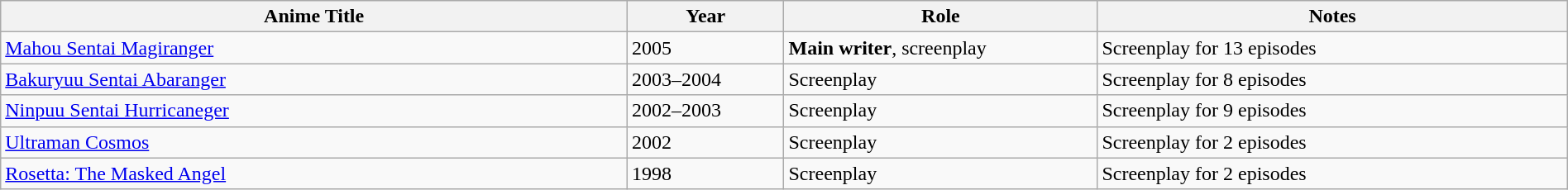<table class="wikitable sortable" style="width: 100%;">
<tr>
<th style="width: 40%;">Anime Title</th>
<th style="width: 10%;">Year</th>
<th style="width: 20%;">Role</th>
<th style="width: 30%;">Notes</th>
</tr>
<tr>
<td><a href='#'>Mahou Sentai Magiranger</a></td>
<td>2005</td>
<td><strong>Main writer</strong>, screenplay</td>
<td>Screenplay for 13 episodes</td>
</tr>
<tr>
<td><a href='#'>Bakuryuu Sentai Abaranger</a></td>
<td>2003–2004</td>
<td>Screenplay</td>
<td>Screenplay for 8 episodes</td>
</tr>
<tr>
<td><a href='#'>Ninpuu Sentai Hurricaneger</a></td>
<td>2002–2003</td>
<td>Screenplay</td>
<td>Screenplay for 9 episodes</td>
</tr>
<tr>
<td><a href='#'>Ultraman Cosmos</a></td>
<td>2002</td>
<td>Screenplay</td>
<td>Screenplay for 2 episodes</td>
</tr>
<tr>
<td><a href='#'>Rosetta: The Masked Angel</a></td>
<td>1998</td>
<td>Screenplay</td>
<td>Screenplay for 2 episodes</td>
</tr>
</table>
